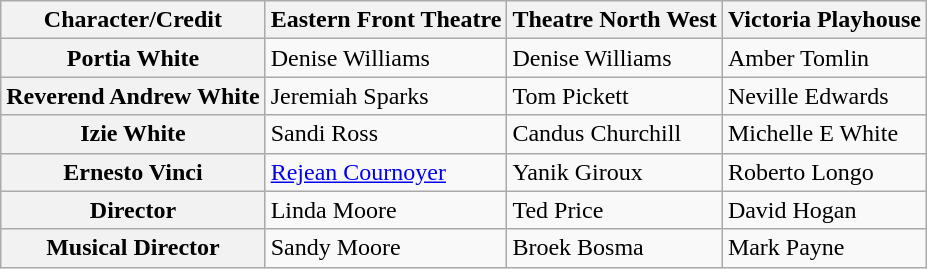<table class="wikitable sortable plainrowheaders">
<tr>
<th scope="col">Character/Credit</th>
<th scope="col">Eastern Front Theatre</th>
<th scope="col">Theatre North West</th>
<th scope="col">Victoria Playhouse</th>
</tr>
<tr>
<th scope="row">Portia White</th>
<td>Denise Williams</td>
<td>Denise Williams</td>
<td>Amber Tomlin</td>
</tr>
<tr>
<th scope="row">Reverend Andrew White</th>
<td>Jeremiah Sparks</td>
<td>Tom Pickett</td>
<td>Neville Edwards</td>
</tr>
<tr>
<th scope="row">Izie White</th>
<td>Sandi Ross</td>
<td>Candus Churchill</td>
<td>Michelle E White</td>
</tr>
<tr>
<th scope="row">Ernesto Vinci</th>
<td><a href='#'>Rejean Cournoyer</a></td>
<td>Yanik Giroux</td>
<td>Roberto Longo</td>
</tr>
<tr>
<th scope="row">Director</th>
<td>Linda Moore</td>
<td>Ted Price</td>
<td>David Hogan</td>
</tr>
<tr>
<th scope="row">Musical Director</th>
<td>Sandy Moore</td>
<td>Broek Bosma</td>
<td>Mark Payne</td>
</tr>
</table>
